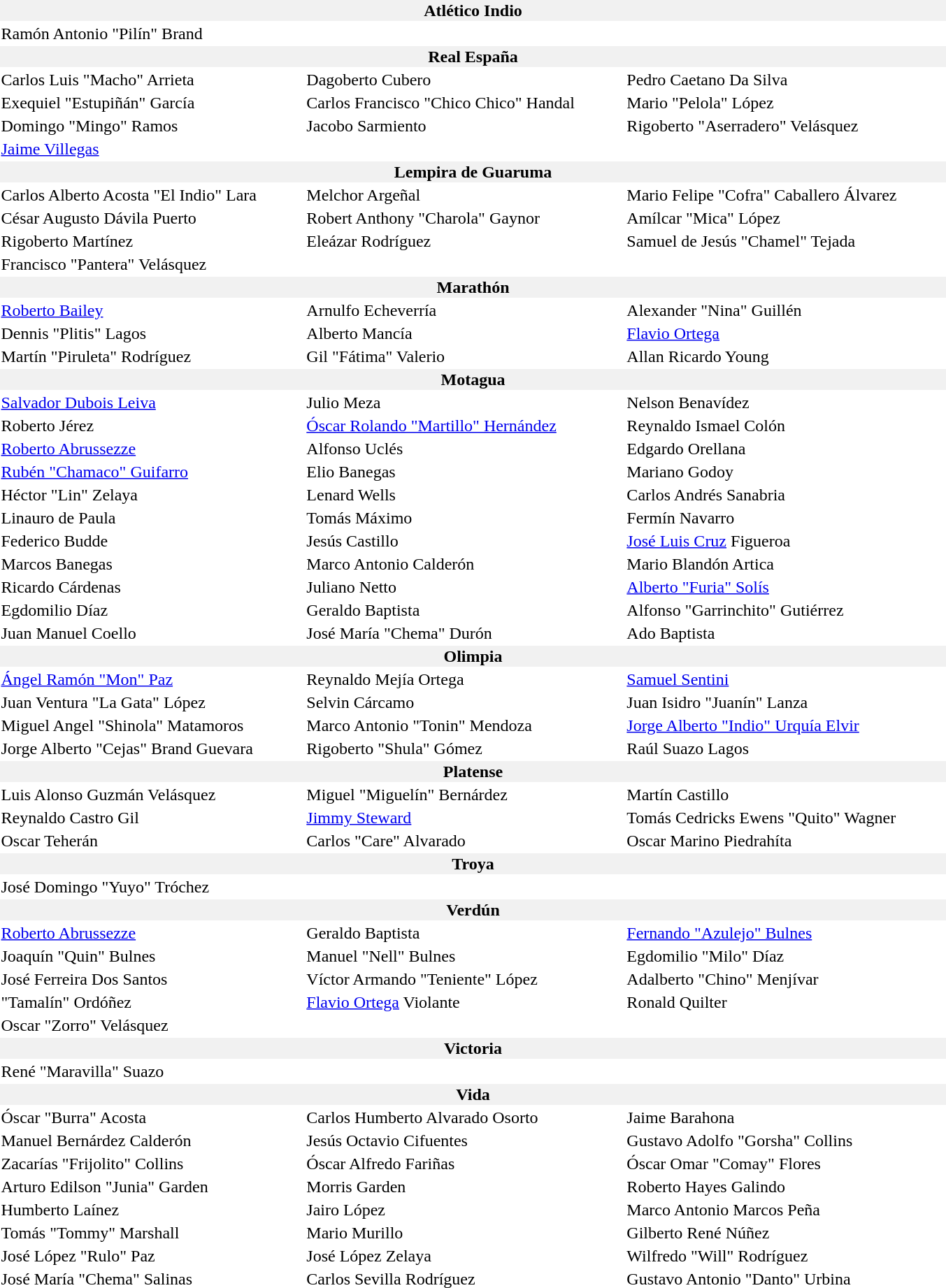<table border="0">
<tr bgcolor="f1f1f1">
<th width="900" colspan="3">Atlético Indio</th>
</tr>
<tr>
<td> Ramón Antonio "Pilín" Brand</td>
<td></td>
<td></td>
</tr>
<tr bgcolor="f1f1f1">
<th colspan="3">Real España</th>
</tr>
<tr>
<td> Carlos Luis "Macho" Arrieta</td>
<td> Dagoberto Cubero</td>
<td> Pedro Caetano Da Silva</td>
</tr>
<tr>
<td> Exequiel "Estupiñán" García</td>
<td> Carlos Francisco "Chico Chico" Handal</td>
<td> Mario "Pelola" López</td>
</tr>
<tr>
<td> Domingo "Mingo" Ramos</td>
<td> Jacobo Sarmiento</td>
<td> Rigoberto "Aserradero" Velásquez</td>
</tr>
<tr>
<td> <a href='#'>Jaime Villegas</a></td>
<td></td>
<td></td>
</tr>
<tr bgcolor="f1f1f1">
<th colspan="3">Lempira de Guaruma</th>
</tr>
<tr>
<td> Carlos Alberto Acosta "El Indio" Lara</td>
<td> Melchor Argeñal</td>
<td> Mario Felipe "Cofra" Caballero Álvarez</td>
</tr>
<tr>
<td> César Augusto Dávila Puerto</td>
<td> Robert Anthony "Charola" Gaynor</td>
<td> Amílcar "Mica" López</td>
</tr>
<tr>
<td> Rigoberto Martínez</td>
<td> Eleázar Rodríguez</td>
<td> Samuel de Jesús "Chamel" Tejada</td>
</tr>
<tr>
<td> Francisco "Pantera" Velásquez</td>
<td></td>
<td></td>
</tr>
<tr bgcolor="f1f1f1">
<th colspan="3">Marathón</th>
</tr>
<tr>
<td> <a href='#'>Roberto Bailey</a></td>
<td> Arnulfo Echeverría</td>
<td> Alexander "Nina" Guillén</td>
</tr>
<tr>
<td> Dennis "Plitis" Lagos</td>
<td> Alberto Mancía</td>
<td> <a href='#'>Flavio Ortega</a></td>
</tr>
<tr>
<td> Martín "Piruleta" Rodríguez</td>
<td> Gil "Fátima" Valerio</td>
<td> Allan Ricardo Young</td>
</tr>
<tr bgcolor="f1f1f1">
<th colspan="3">Motagua</th>
</tr>
<tr>
<td> <a href='#'>Salvador Dubois Leiva</a></td>
<td> Julio Meza</td>
<td> Nelson Benavídez</td>
</tr>
<tr>
<td> Roberto Jérez</td>
<td> <a href='#'>Óscar Rolando "Martillo" Hernández</a></td>
<td> Reynaldo Ismael Colón</td>
</tr>
<tr>
<td> <a href='#'>Roberto Abrussezze</a></td>
<td> Alfonso Uclés</td>
<td> Edgardo Orellana</td>
</tr>
<tr>
<td> <a href='#'>Rubén "Chamaco" Guifarro</a></td>
<td> Elio Banegas</td>
<td> Mariano Godoy</td>
</tr>
<tr>
<td> Héctor "Lin" Zelaya</td>
<td> Lenard Wells</td>
<td> Carlos Andrés Sanabria</td>
</tr>
<tr>
<td> Linauro de Paula</td>
<td> Tomás Máximo</td>
<td> Fermín Navarro</td>
</tr>
<tr>
<td> Federico Budde</td>
<td> Jesús Castillo</td>
<td> <a href='#'>José Luis Cruz</a> Figueroa</td>
</tr>
<tr>
<td> Marcos Banegas</td>
<td> Marco Antonio Calderón</td>
<td> Mario Blandón Artica</td>
</tr>
<tr>
<td> Ricardo Cárdenas</td>
<td> Juliano Netto</td>
<td> <a href='#'>Alberto "Furia" Solís</a></td>
</tr>
<tr>
<td> Egdomilio Díaz</td>
<td> Geraldo Baptista</td>
<td> Alfonso "Garrinchito" Gutiérrez</td>
</tr>
<tr>
<td> Juan Manuel Coello</td>
<td> José María "Chema" Durón</td>
<td> Ado Baptista</td>
</tr>
<tr bgcolor="f1f1f1">
<th colspan="3">Olimpia</th>
</tr>
<tr>
<td> <a href='#'>Ángel Ramón "Mon" Paz</a></td>
<td> Reynaldo Mejía Ortega</td>
<td> <a href='#'>Samuel Sentini</a></td>
</tr>
<tr>
<td> Juan Ventura "La Gata" López</td>
<td> Selvin Cárcamo</td>
<td> Juan Isidro "Juanín" Lanza</td>
</tr>
<tr>
<td> Miguel Angel "Shinola" Matamoros</td>
<td> Marco Antonio "Tonin" Mendoza</td>
<td> <a href='#'>Jorge Alberto "Indio" Urquía Elvir</a></td>
</tr>
<tr>
<td> Jorge Alberto "Cejas" Brand Guevara</td>
<td> Rigoberto "Shula" Gómez</td>
<td> Raúl Suazo Lagos</td>
</tr>
<tr bgcolor="f1f1f1">
<th colspan="3">Platense</th>
</tr>
<tr>
<td> Luis Alonso Guzmán Velásquez</td>
<td> Miguel "Miguelín" Bernárdez</td>
<td> Martín Castillo</td>
</tr>
<tr>
<td> Reynaldo Castro Gil</td>
<td> <a href='#'>Jimmy Steward</a></td>
<td> Tomás Cedricks Ewens "Quito" Wagner</td>
</tr>
<tr>
<td> Oscar Teherán</td>
<td> Carlos "Care" Alvarado</td>
<td> Oscar Marino Piedrahíta</td>
</tr>
<tr bgcolor="f1f1f1">
<th colspan="3">Troya</th>
</tr>
<tr>
<td> José Domingo "Yuyo" Tróchez</td>
<td></td>
<td></td>
</tr>
<tr bgcolor="f1f1f1">
<th colspan="3">Verdún</th>
</tr>
<tr>
<td> <a href='#'>Roberto Abrussezze</a></td>
<td> Geraldo Baptista</td>
<td> <a href='#'>Fernando "Azulejo" Bulnes</a></td>
</tr>
<tr>
<td> Joaquín "Quin" Bulnes</td>
<td> Manuel "Nell" Bulnes</td>
<td> Egdomilio "Milo" Díaz</td>
</tr>
<tr>
<td> José Ferreira Dos Santos</td>
<td> Víctor Armando "Teniente" López</td>
<td> Adalberto "Chino" Menjívar</td>
</tr>
<tr>
<td> "Tamalín" Ordóñez</td>
<td> <a href='#'>Flavio Ortega</a> Violante</td>
<td> Ronald Quilter</td>
</tr>
<tr>
<td> Oscar "Zorro" Velásquez</td>
</tr>
<tr bgcolor="f1f1f1">
<th colspan="3">Victoria</th>
</tr>
<tr>
<td> René "Maravilla" Suazo</td>
<td></td>
<td></td>
</tr>
<tr bgcolor="f1f1f1">
<th colspan="3">Vida</th>
</tr>
<tr>
<td> Óscar "Burra" Acosta</td>
<td> Carlos Humberto Alvarado Osorto</td>
<td> Jaime Barahona</td>
</tr>
<tr>
<td> Manuel Bernárdez Calderón</td>
<td> Jesús Octavio Cifuentes</td>
<td> Gustavo Adolfo "Gorsha" Collins</td>
</tr>
<tr>
<td> Zacarías "Frijolito" Collins</td>
<td> Óscar Alfredo Fariñas</td>
<td> Óscar Omar "Comay" Flores</td>
</tr>
<tr>
<td> Arturo Edilson "Junia" Garden</td>
<td> Morris Garden</td>
<td> Roberto Hayes Galindo</td>
</tr>
<tr>
<td> Humberto Laínez</td>
<td> Jairo López</td>
<td> Marco Antonio Marcos Peña</td>
</tr>
<tr>
<td> Tomás "Tommy" Marshall</td>
<td> Mario Murillo</td>
<td> Gilberto René Núñez</td>
</tr>
<tr>
<td> José López "Rulo" Paz</td>
<td> José López Zelaya</td>
<td> Wilfredo "Will" Rodríguez</td>
</tr>
<tr>
<td> José María "Chema" Salinas</td>
<td> Carlos Sevilla Rodríguez</td>
<td> Gustavo Antonio "Danto" Urbina</td>
</tr>
</table>
